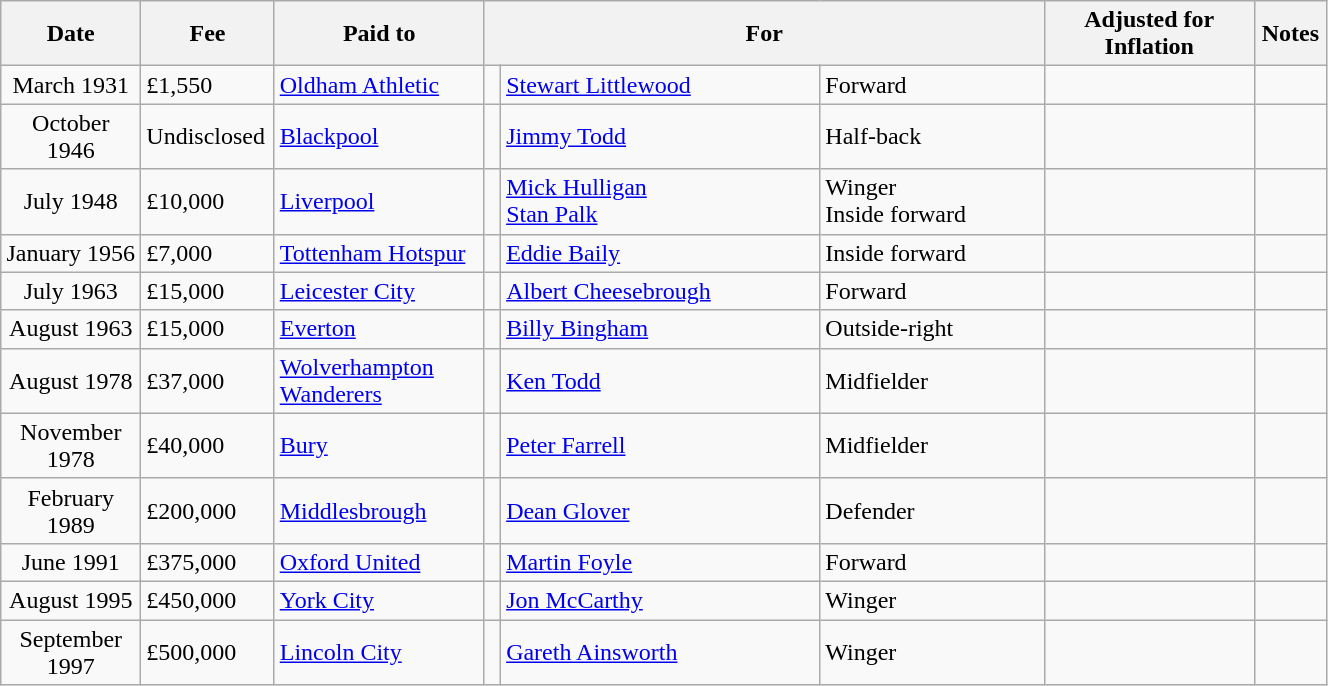<table class="wikitable" width=70%;>
<tr>
<th width=10%>Date</th>
<th width=5%>Fee</th>
<th width=15%>Paid to</th>
<th width=40% colspan=3>For</th>
<th width=15%>Adjusted for Inflation</th>
<th width=5%>Notes</th>
</tr>
<tr>
<td align=center>March 1931</td>
<td>£1,550</td>
<td><a href='#'>Oldham Athletic</a></td>
<td></td>
<td><a href='#'>Stewart Littlewood</a></td>
<td>Forward</td>
<td align=center></td>
<td></td>
</tr>
<tr>
<td align=center>October 1946</td>
<td>Undisclosed</td>
<td><a href='#'>Blackpool</a></td>
<td></td>
<td><a href='#'>Jimmy Todd</a></td>
<td>Half-back</td>
<td></td>
<td></td>
</tr>
<tr>
<td align=center>July 1948</td>
<td>£10,000</td>
<td><a href='#'>Liverpool</a></td>
<td><br></td>
<td><a href='#'>Mick Hulligan</a><br><a href='#'>Stan Palk</a></td>
<td>Winger<br>Inside forward</td>
<td align=center></td>
<td></td>
</tr>
<tr>
<td align=center>January 1956</td>
<td>£7,000</td>
<td><a href='#'>Tottenham Hotspur</a></td>
<td></td>
<td><a href='#'>Eddie Baily</a></td>
<td>Inside forward</td>
<td align=center></td>
<td></td>
</tr>
<tr>
<td align=center>July 1963</td>
<td>£15,000</td>
<td><a href='#'>Leicester City</a></td>
<td></td>
<td><a href='#'>Albert Cheesebrough</a></td>
<td>Forward</td>
<td align=center></td>
<td></td>
</tr>
<tr>
<td align=center>August 1963</td>
<td>£15,000</td>
<td><a href='#'>Everton</a></td>
<td></td>
<td><a href='#'>Billy Bingham</a></td>
<td>Outside-right</td>
<td align=center></td>
<td></td>
</tr>
<tr>
<td align=center>August 1978</td>
<td>£37,000</td>
<td><a href='#'>Wolverhampton Wanderers</a></td>
<td></td>
<td><a href='#'>Ken Todd</a></td>
<td>Midfielder</td>
<td align=center></td>
<td></td>
</tr>
<tr>
<td align=center>November 1978</td>
<td>£40,000</td>
<td><a href='#'>Bury</a></td>
<td></td>
<td><a href='#'>Peter Farrell</a></td>
<td>Midfielder</td>
<td align=center></td>
<td></td>
</tr>
<tr>
<td align=center>February 1989</td>
<td>£200,000</td>
<td><a href='#'>Middlesbrough</a></td>
<td></td>
<td><a href='#'>Dean Glover</a></td>
<td>Defender</td>
<td align=center></td>
<td></td>
</tr>
<tr>
<td align=center>June 1991</td>
<td>£375,000</td>
<td><a href='#'>Oxford United</a></td>
<td></td>
<td><a href='#'>Martin Foyle</a></td>
<td>Forward</td>
<td align=center></td>
<td></td>
</tr>
<tr>
<td align=center>August 1995</td>
<td>£450,000</td>
<td><a href='#'>York City</a></td>
<td></td>
<td><a href='#'>Jon McCarthy</a></td>
<td>Winger</td>
<td align=center></td>
<td></td>
</tr>
<tr>
<td align=center>September 1997</td>
<td>£500,000</td>
<td><a href='#'>Lincoln City</a></td>
<td></td>
<td><a href='#'>Gareth Ainsworth</a></td>
<td>Winger</td>
<td align=center></td>
<td></td>
</tr>
</table>
